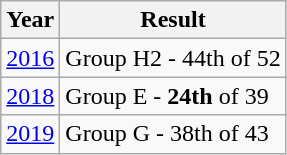<table class="wikitable">
<tr>
<th>Year</th>
<th>Result</th>
</tr>
<tr>
<td> <a href='#'>2016</a></td>
<td>Group H2 - 44th of 52</td>
</tr>
<tr>
<td> <a href='#'>2018</a></td>
<td>Group E - <strong>24th</strong> of 39</td>
</tr>
<tr>
<td> <a href='#'>2019</a></td>
<td>Group G - 38th of 43</td>
</tr>
</table>
